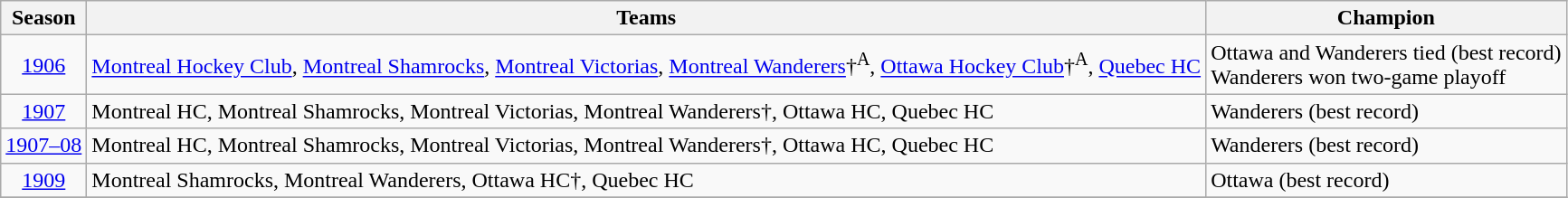<table class=wikitable>
<tr>
<th>Season</th>
<th>Teams</th>
<th>Champion</th>
</tr>
<tr>
<td align=center><a href='#'>1906</a></td>
<td><a href='#'>Montreal Hockey Club</a>, <a href='#'>Montreal Shamrocks</a>, <a href='#'>Montreal Victorias</a>, <a href='#'>Montreal Wanderers</a>†<sup>A</sup>, <a href='#'>Ottawa Hockey Club</a>†<sup>A</sup>, <a href='#'>Quebec HC</a></td>
<td>Ottawa and Wanderers tied (best record)<br>Wanderers won two-game playoff</td>
</tr>
<tr>
<td align=center><a href='#'>1907</a></td>
<td>Montreal HC, Montreal Shamrocks, Montreal Victorias, Montreal Wanderers†, Ottawa HC, Quebec HC</td>
<td>Wanderers (best record)</td>
</tr>
<tr>
<td align=center><a href='#'>1907–08</a></td>
<td>Montreal HC, Montreal Shamrocks, Montreal Victorias, Montreal Wanderers†, Ottawa HC, Quebec HC</td>
<td>Wanderers (best record)</td>
</tr>
<tr>
<td align=center><a href='#'>1909</a></td>
<td>Montreal Shamrocks, Montreal Wanderers, Ottawa HC†, Quebec HC</td>
<td>Ottawa (best record)</td>
</tr>
<tr>
</tr>
</table>
